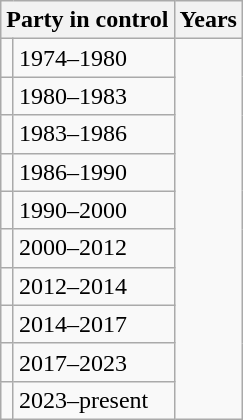<table class="wikitable">
<tr>
<th colspan="2">Party in control</th>
<th>Years</th>
</tr>
<tr>
<td></td>
<td>1974–1980</td>
</tr>
<tr>
<td></td>
<td>1980–1983</td>
</tr>
<tr>
<td></td>
<td>1983–1986</td>
</tr>
<tr>
<td></td>
<td>1986–1990</td>
</tr>
<tr>
<td></td>
<td>1990–2000</td>
</tr>
<tr>
<td></td>
<td>2000–2012</td>
</tr>
<tr>
<td></td>
<td>2012–2014</td>
</tr>
<tr>
<td></td>
<td>2014–2017</td>
</tr>
<tr>
<td></td>
<td>2017–2023</td>
</tr>
<tr>
<td></td>
<td>2023–present</td>
</tr>
</table>
